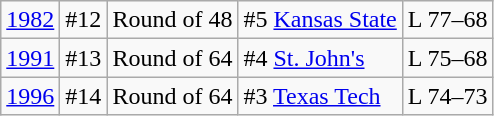<table class="wikitable">
<tr>
<td><a href='#'>1982</a></td>
<td>#12</td>
<td>Round of 48</td>
<td>#5 <a href='#'>Kansas State</a></td>
<td>L 77–68</td>
</tr>
<tr>
<td><a href='#'>1991</a></td>
<td>#13</td>
<td>Round of 64</td>
<td>#4 <a href='#'>St. John's</a></td>
<td>L 75–68</td>
</tr>
<tr>
<td><a href='#'>1996</a></td>
<td>#14</td>
<td>Round of 64</td>
<td>#3 <a href='#'>Texas Tech</a></td>
<td>L 74–73</td>
</tr>
</table>
